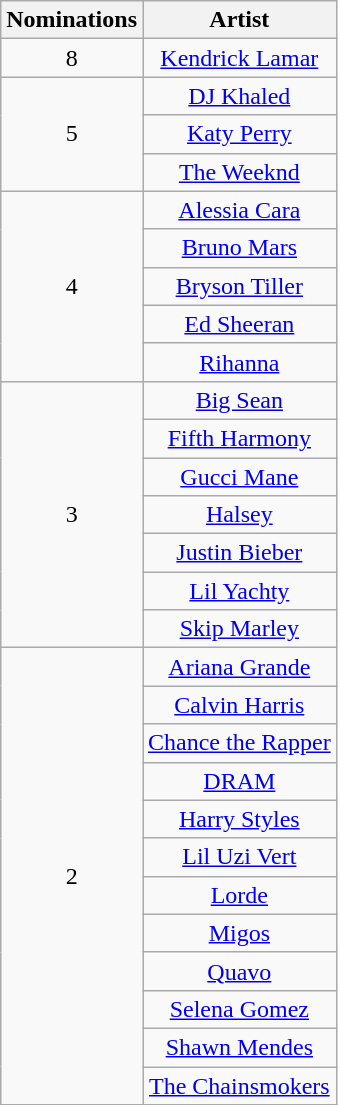<table class="wikitable" rowspan="2" style="text-align:center">
<tr>
<th scope="col" style="width:55px;">Nominations</th>
<th scope="col" style="text-align:center;">Artist</th>
</tr>
<tr>
<td style="text-align:center">8</td>
<td><a href='#'>Kendrick Lamar</a></td>
</tr>
<tr>
<td rowspan="3" style="text-align:center">5</td>
<td><a href='#'>DJ Khaled</a></td>
</tr>
<tr>
<td><a href='#'>Katy Perry</a></td>
</tr>
<tr>
<td><a href='#'>The Weeknd</a></td>
</tr>
<tr>
<td rowspan="5" style="text-align:center">4</td>
<td><a href='#'>Alessia Cara</a></td>
</tr>
<tr>
<td><a href='#'>Bruno Mars</a></td>
</tr>
<tr>
<td><a href='#'>Bryson Tiller</a></td>
</tr>
<tr>
<td><a href='#'>Ed Sheeran</a></td>
</tr>
<tr>
<td><a href='#'>Rihanna</a></td>
</tr>
<tr>
<td rowspan="7" style="text-align:center">3</td>
<td><a href='#'>Big Sean</a></td>
</tr>
<tr>
<td><a href='#'>Fifth Harmony</a></td>
</tr>
<tr>
<td><a href='#'>Gucci Mane</a></td>
</tr>
<tr>
<td><a href='#'>Halsey</a></td>
</tr>
<tr>
<td><a href='#'>Justin Bieber</a></td>
</tr>
<tr>
<td><a href='#'>Lil Yachty</a></td>
</tr>
<tr>
<td><a href='#'>Skip Marley</a></td>
</tr>
<tr>
<td rowspan="12" style="text-align:center">2</td>
<td><a href='#'>Ariana Grande</a></td>
</tr>
<tr>
<td><a href='#'>Calvin Harris</a></td>
</tr>
<tr>
<td><a href='#'>Chance the Rapper</a></td>
</tr>
<tr>
<td><a href='#'>DRAM</a></td>
</tr>
<tr>
<td><a href='#'>Harry Styles</a></td>
</tr>
<tr>
<td><a href='#'>Lil Uzi Vert</a></td>
</tr>
<tr>
<td><a href='#'>Lorde</a></td>
</tr>
<tr>
<td><a href='#'>Migos</a></td>
</tr>
<tr>
<td><a href='#'>Quavo</a></td>
</tr>
<tr>
<td><a href='#'>Selena Gomez</a></td>
</tr>
<tr>
<td><a href='#'>Shawn Mendes</a></td>
</tr>
<tr>
<td><a href='#'>The Chainsmokers</a></td>
</tr>
</table>
